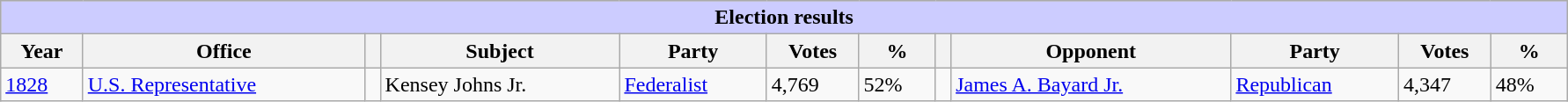<table class=wikitable style="width: 94%" style="text-align: center;" align="center">
<tr bgcolor=#cccccc>
<th colspan=13 style="background: #ccccff;">Election results</th>
</tr>
<tr>
<th><strong>Year</strong></th>
<th><strong>Office</strong></th>
<th></th>
<th><strong>Subject</strong></th>
<th><strong>Party</strong></th>
<th><strong>Votes</strong></th>
<th><strong>%</strong></th>
<th></th>
<th><strong>Opponent</strong></th>
<th><strong>Party</strong></th>
<th><strong>Votes</strong></th>
<th><strong>%</strong></th>
</tr>
<tr>
<td><a href='#'>1828</a></td>
<td><a href='#'>U.S. Representative</a></td>
<td></td>
<td>Kensey Johns Jr.</td>
<td><a href='#'>Federalist</a></td>
<td>4,769</td>
<td>52%</td>
<td></td>
<td><a href='#'>James A. Bayard Jr.</a></td>
<td><a href='#'>Republican</a></td>
<td>4,347</td>
<td>48%</td>
</tr>
</table>
